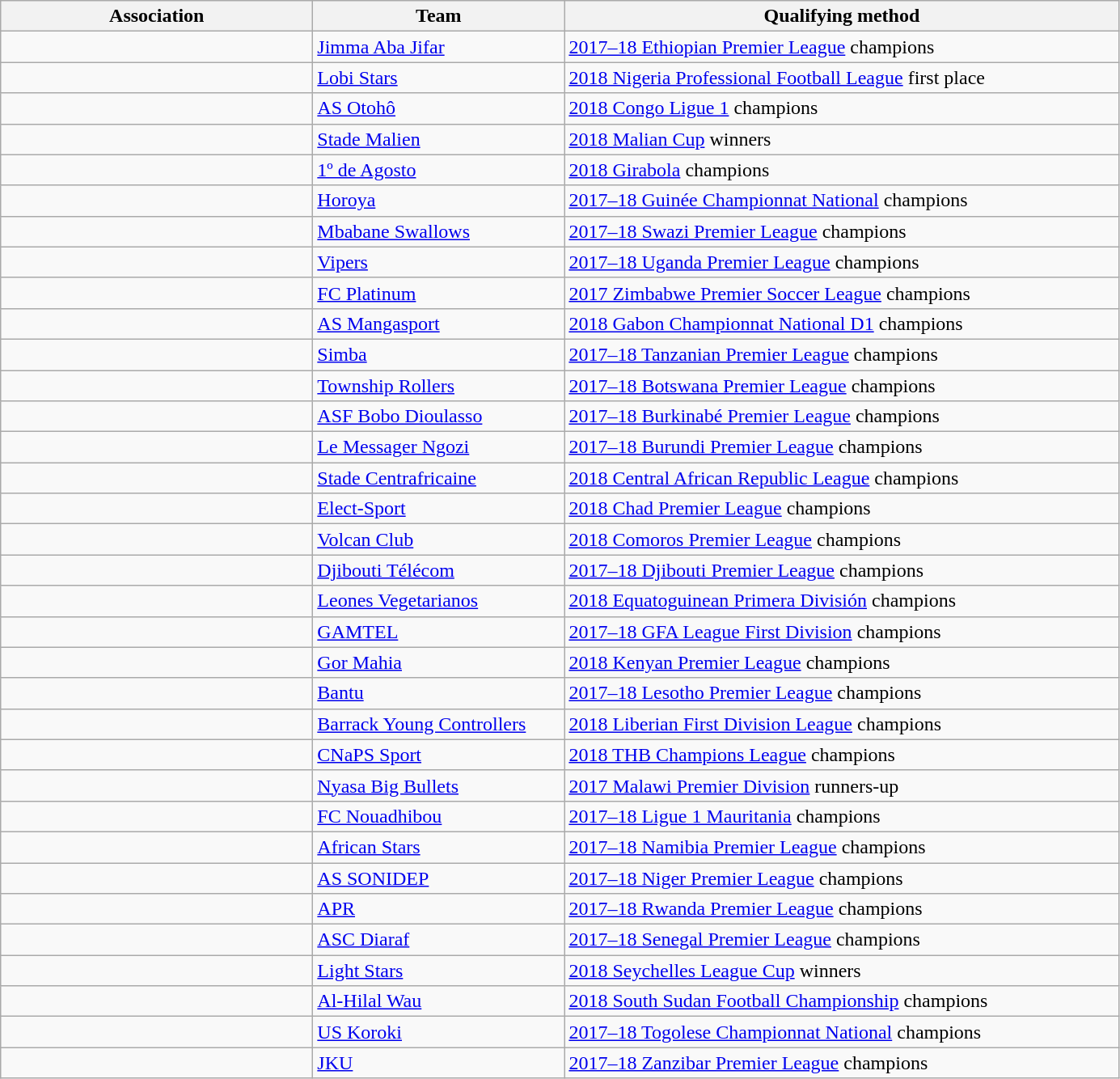<table class="wikitable">
<tr>
<th width=250>Association</th>
<th width=200>Team</th>
<th width=450>Qualifying method</th>
</tr>
<tr>
<td> </td>
<td><a href='#'>Jimma Aba Jifar</a></td>
<td><a href='#'>2017–18 Ethiopian Premier League</a> champions</td>
</tr>
<tr>
<td> </td>
<td><a href='#'>Lobi Stars</a></td>
<td><a href='#'>2018 Nigeria Professional Football League</a> first place</td>
</tr>
<tr>
<td> </td>
<td><a href='#'>AS Otohô</a></td>
<td><a href='#'>2018 Congo Ligue 1</a> champions</td>
</tr>
<tr>
<td> </td>
<td><a href='#'>Stade Malien</a></td>
<td><a href='#'>2018 Malian Cup</a> winners</td>
</tr>
<tr>
<td> </td>
<td><a href='#'>1º de Agosto</a></td>
<td><a href='#'>2018 Girabola</a> champions</td>
</tr>
<tr>
<td> </td>
<td><a href='#'>Horoya</a></td>
<td><a href='#'>2017–18 Guinée Championnat National</a> champions</td>
</tr>
<tr>
<td> </td>
<td><a href='#'>Mbabane Swallows</a></td>
<td><a href='#'>2017–18 Swazi Premier League</a> champions</td>
</tr>
<tr>
<td> </td>
<td><a href='#'>Vipers</a></td>
<td><a href='#'>2017–18 Uganda Premier League</a> champions</td>
</tr>
<tr>
<td> </td>
<td><a href='#'>FC Platinum</a></td>
<td><a href='#'>2017 Zimbabwe Premier Soccer League</a> champions</td>
</tr>
<tr>
<td> </td>
<td><a href='#'>AS Mangasport</a></td>
<td><a href='#'>2018 Gabon Championnat National D1</a> champions</td>
</tr>
<tr>
<td> </td>
<td><a href='#'>Simba</a></td>
<td><a href='#'>2017–18 Tanzanian Premier League</a> champions</td>
</tr>
<tr>
<td></td>
<td><a href='#'>Township Rollers</a></td>
<td><a href='#'>2017–18 Botswana Premier League</a> champions</td>
</tr>
<tr>
<td></td>
<td><a href='#'>ASF Bobo Dioulasso</a></td>
<td><a href='#'>2017–18 Burkinabé Premier League</a> champions</td>
</tr>
<tr>
<td></td>
<td><a href='#'>Le Messager Ngozi</a></td>
<td><a href='#'>2017–18 Burundi Premier League</a> champions</td>
</tr>
<tr>
<td></td>
<td><a href='#'>Stade Centrafricaine</a></td>
<td><a href='#'>2018 Central African Republic League</a> champions</td>
</tr>
<tr>
<td></td>
<td><a href='#'>Elect-Sport</a></td>
<td><a href='#'>2018 Chad Premier League</a> champions</td>
</tr>
<tr>
<td></td>
<td><a href='#'>Volcan Club</a></td>
<td><a href='#'>2018 Comoros Premier League</a> champions</td>
</tr>
<tr>
<td></td>
<td><a href='#'>Djibouti Télécom</a></td>
<td><a href='#'>2017–18 Djibouti Premier League</a> champions</td>
</tr>
<tr>
<td></td>
<td><a href='#'>Leones Vegetarianos</a></td>
<td><a href='#'>2018 Equatoguinean Primera División</a> champions</td>
</tr>
<tr>
<td></td>
<td><a href='#'>GAMTEL</a></td>
<td><a href='#'>2017–18 GFA League First Division</a> champions</td>
</tr>
<tr>
<td></td>
<td><a href='#'>Gor Mahia</a></td>
<td><a href='#'>2018 Kenyan Premier League</a> champions</td>
</tr>
<tr>
<td></td>
<td><a href='#'>Bantu</a></td>
<td><a href='#'>2017–18 Lesotho Premier League</a> champions</td>
</tr>
<tr>
<td></td>
<td><a href='#'>Barrack Young Controllers</a></td>
<td><a href='#'>2018 Liberian First Division League</a> champions</td>
</tr>
<tr>
<td></td>
<td><a href='#'>CNaPS Sport</a></td>
<td><a href='#'>2018 THB Champions League</a> champions</td>
</tr>
<tr>
<td></td>
<td><a href='#'>Nyasa Big Bullets</a></td>
<td><a href='#'>2017 Malawi Premier Division</a> runners-up</td>
</tr>
<tr>
<td></td>
<td><a href='#'>FC Nouadhibou</a></td>
<td><a href='#'>2017–18 Ligue 1 Mauritania</a> champions</td>
</tr>
<tr>
<td></td>
<td><a href='#'>African Stars</a></td>
<td><a href='#'>2017–18 Namibia Premier League</a> champions</td>
</tr>
<tr>
<td></td>
<td><a href='#'>AS SONIDEP</a></td>
<td><a href='#'>2017–18 Niger Premier League</a> champions</td>
</tr>
<tr>
<td></td>
<td><a href='#'>APR</a></td>
<td><a href='#'>2017–18 Rwanda Premier League</a> champions</td>
</tr>
<tr>
<td></td>
<td><a href='#'>ASC Diaraf</a></td>
<td><a href='#'>2017–18 Senegal Premier League</a> champions</td>
</tr>
<tr>
<td></td>
<td><a href='#'>Light Stars</a></td>
<td><a href='#'>2018 Seychelles League Cup</a> winners</td>
</tr>
<tr>
<td></td>
<td><a href='#'>Al-Hilal Wau</a></td>
<td><a href='#'>2018 South Sudan Football Championship</a> champions</td>
</tr>
<tr>
<td></td>
<td><a href='#'>US Koroki</a></td>
<td><a href='#'>2017–18 Togolese Championnat National</a> champions</td>
</tr>
<tr>
<td></td>
<td><a href='#'>JKU</a></td>
<td><a href='#'>2017–18 Zanzibar Premier League</a> champions</td>
</tr>
</table>
